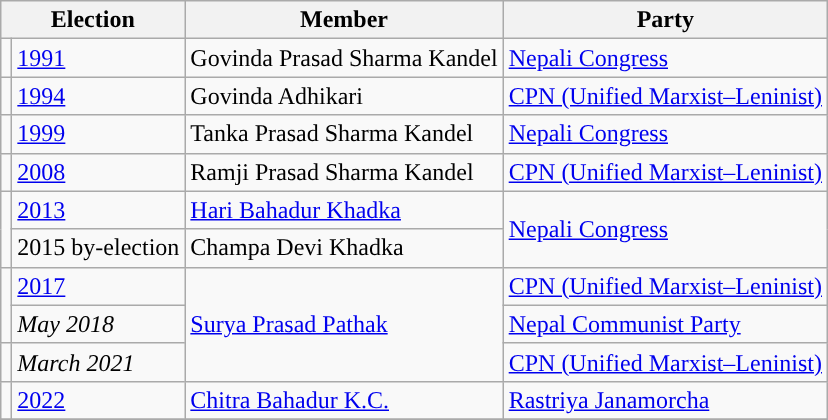<table class="wikitable">
<tr>
<th colspan="2">Election</th>
<th>Member</th>
<th>Party</th>
</tr>
<tr>
<td style="background-color:"></td>
<td><a href='#'>1991</a></td>
<td>Govinda Prasad Sharma Kandel</td>
<td><a href='#'>Nepali Congress</a></td>
</tr>
<tr>
<td style="background-color:"></td>
<td><a href='#'>1994</a></td>
<td>Govinda Adhikari</td>
<td><a href='#'>CPN (Unified Marxist–Leninist)</a></td>
</tr>
<tr>
<td style="background-color:"></td>
<td><a href='#'>1999</a></td>
<td>Tanka Prasad Sharma Kandel</td>
<td><a href='#'>Nepali Congress</a></td>
</tr>
<tr>
<td style="background-color:"></td>
<td><a href='#'>2008</a></td>
<td>Ramji Prasad Sharma Kandel</td>
<td><a href='#'>CPN (Unified Marxist–Leninist)</a></td>
</tr>
<tr>
<td rowspan="2" style="background-color:"></td>
<td><a href='#'>2013</a></td>
<td><a href='#'>Hari Bahadur Khadka</a></td>
<td rowspan="2"><a href='#'>Nepali Congress</a></td>
</tr>
<tr>
<td>2015 by-election</td>
<td>Champa Devi Khadka</td>
</tr>
<tr>
<td rowspan="2" style="background-color:"></td>
<td><a href='#'>2017</a></td>
<td rowspan="3"><a href='#'>Surya Prasad Pathak</a></td>
<td><a href='#'>CPN (Unified Marxist–Leninist)</a></td>
</tr>
<tr>
<td><em>May 2018</em></td>
<td><a href='#'>Nepal Communist Party</a></td>
</tr>
<tr>
<td></td>
<td><em>March 2021</em></td>
<td><a href='#'>CPN (Unified Marxist–Leninist)</a></td>
</tr>
<tr>
<td></td>
<td><a href='#'>2022</a></td>
<td><a href='#'>Chitra Bahadur K.C.</a></td>
<td><a href='#'>Rastriya Janamorcha</a></td>
</tr>
<tr>
</tr>
</table>
